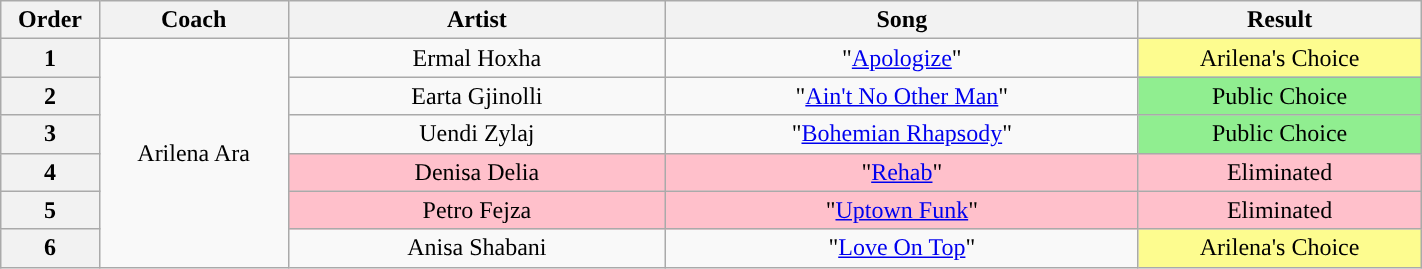<table class="wikitable" style="text-align:center; width:75%;">
<tr>
<th width="05%">Order</th>
<th width="10%">Coach</th>
<th width="20%">Artist</th>
<th width="25%">Song</th>
<th width="15%">Result</th>
</tr>
<tr>
<th>1</th>
<td rowspan="6">Arilena Ara</td>
<td>Ermal Hoxha</td>
<td>"<a href='#'>Apologize</a>"</td>
<td style="background-color:#fdfc8f;">Arilena's Choice</td>
</tr>
<tr>
<th>2</th>
<td>Earta Gjinolli</td>
<td>"<a href='#'>Ain't No Other Man</a>"</td>
<td style="background-color:lightgreen;">Public Choice</td>
</tr>
<tr>
<th>3</th>
<td>Uendi Zylaj</td>
<td>"<a href='#'>Bohemian Rhapsody</a>"</td>
<td style="background-color:lightgreen;">Public Choice</td>
</tr>
<tr>
<th>4</th>
<td style="background-color:pink;">Denisa Delia</td>
<td style="background-color:pink;">"<a href='#'>Rehab</a>"</td>
<td style="background-color:pink;">Eliminated</td>
</tr>
<tr>
<th>5</th>
<td style="background-color:pink;">Petro Fejza</td>
<td style="background-color:pink;">"<a href='#'>Uptown Funk</a>"</td>
<td style="background-color:pink;">Eliminated</td>
</tr>
<tr>
<th>6</th>
<td>Anisa Shabani</td>
<td>"<a href='#'>Love On Top</a>"</td>
<td style="background-color:#fdfc8f;">Arilena's Choice</td>
</tr>
</table>
